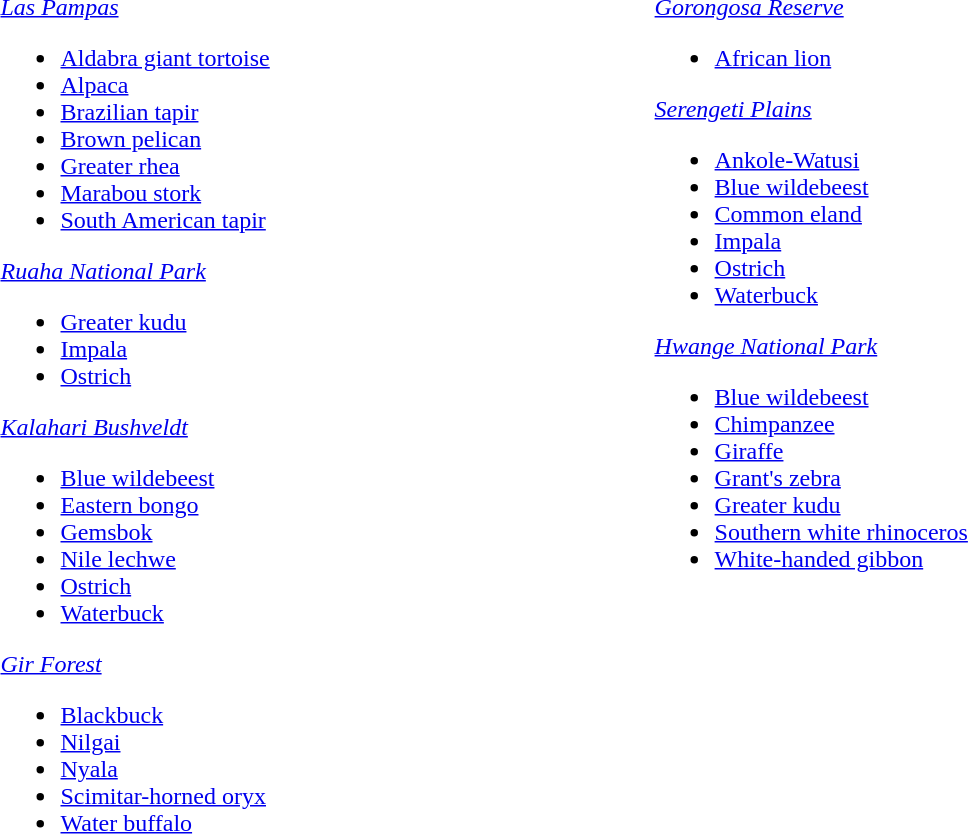<table width=60%>
<tr>
<td style="width:45%; vertical-align:top;"><br><em><a href='#'>Las Pampas</a></em><ul><li><a href='#'>Aldabra giant tortoise</a></li><li><a href='#'>Alpaca</a></li><li><a href='#'>Brazilian tapir</a></li><li><a href='#'>Brown pelican</a></li><li><a href='#'>Greater rhea</a></li><li><a href='#'>Marabou stork</a></li><li><a href='#'>South American tapir</a></li></ul><em><a href='#'>Ruaha National Park</a></em><ul><li><a href='#'>Greater kudu</a></li><li><a href='#'>Impala</a></li><li><a href='#'>Ostrich</a></li></ul><em><a href='#'>Kalahari Bushveldt</a></em><ul><li><a href='#'>Blue wildebeest</a></li><li><a href='#'>Eastern bongo</a></li><li><a href='#'>Gemsbok</a></li><li><a href='#'>Nile lechwe</a></li><li><a href='#'>Ostrich</a></li><li><a href='#'>Waterbuck</a></li></ul><em><a href='#'>Gir Forest</a></em><ul><li><a href='#'>Blackbuck</a></li><li><a href='#'>Nilgai</a></li><li><a href='#'>Nyala</a></li><li><a href='#'>Scimitar-horned oryx</a></li><li><a href='#'>Water buffalo</a></li></ul></td>
<td style="width:33%; vertical-align:top;"><br><em><a href='#'>Gorongosa Reserve</a></em><ul><li><a href='#'>African lion</a></li></ul><em><a href='#'>Serengeti Plains</a></em><ul><li><a href='#'>Ankole-Watusi</a></li><li><a href='#'>Blue wildebeest</a></li><li><a href='#'>Common eland</a></li><li><a href='#'>Impala</a></li><li><a href='#'>Ostrich</a></li><li><a href='#'>Waterbuck</a></li></ul><em><a href='#'>Hwange National Park</a></em><ul><li><a href='#'>Blue wildebeest</a></li><li><a href='#'>Chimpanzee</a></li><li><a href='#'>Giraffe</a></li><li><a href='#'>Grant's zebra</a></li><li><a href='#'>Greater kudu</a></li><li><a href='#'>Southern white rhinoceros</a></li><li><a href='#'>White-handed gibbon</a></li></ul></td>
</tr>
</table>
